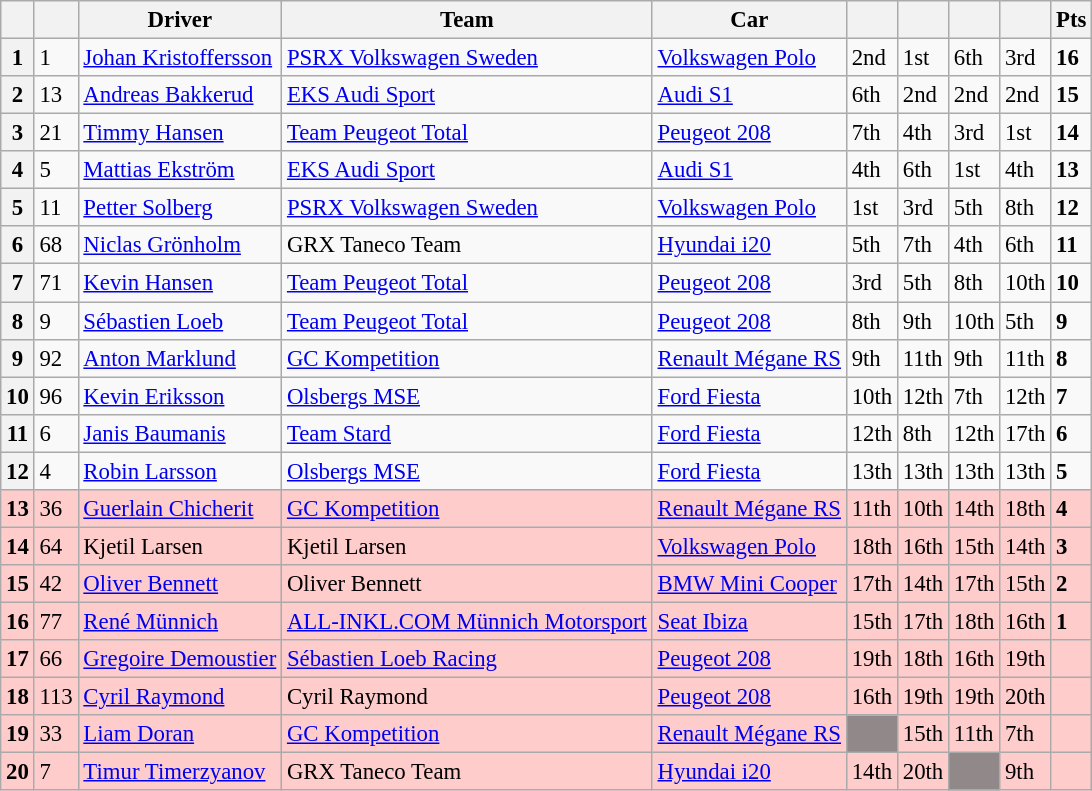<table class="wikitable" style="font-size:95%">
<tr>
<th></th>
<th></th>
<th>Driver</th>
<th>Team</th>
<th>Car</th>
<th></th>
<th></th>
<th></th>
<th></th>
<th>Pts</th>
</tr>
<tr>
<th>1</th>
<td>1</td>
<td> <a href='#'>Johan Kristoffersson</a></td>
<td><a href='#'>PSRX Volkswagen Sweden</a></td>
<td><a href='#'>Volkswagen Polo</a></td>
<td>2nd</td>
<td>1st</td>
<td>6th</td>
<td>3rd</td>
<td><strong>16</strong></td>
</tr>
<tr>
<th>2</th>
<td>13</td>
<td> <a href='#'>Andreas Bakkerud</a></td>
<td><a href='#'>EKS Audi Sport</a></td>
<td><a href='#'>Audi S1</a></td>
<td>6th</td>
<td>2nd</td>
<td>2nd</td>
<td>2nd</td>
<td><strong>15</strong></td>
</tr>
<tr>
<th>3</th>
<td>21</td>
<td> <a href='#'>Timmy Hansen</a></td>
<td><a href='#'>Team Peugeot Total</a></td>
<td><a href='#'>Peugeot 208</a></td>
<td>7th</td>
<td>4th</td>
<td>3rd</td>
<td>1st</td>
<td><strong>14</strong></td>
</tr>
<tr>
<th>4</th>
<td>5</td>
<td> <a href='#'>Mattias Ekström</a></td>
<td><a href='#'>EKS Audi Sport</a></td>
<td><a href='#'>Audi S1</a></td>
<td>4th</td>
<td>6th</td>
<td>1st</td>
<td>4th</td>
<td><strong>13</strong></td>
</tr>
<tr>
<th>5</th>
<td>11</td>
<td> <a href='#'>Petter Solberg</a></td>
<td><a href='#'>PSRX Volkswagen Sweden</a></td>
<td><a href='#'>Volkswagen Polo</a></td>
<td>1st</td>
<td>3rd</td>
<td>5th</td>
<td>8th</td>
<td><strong>12</strong></td>
</tr>
<tr>
<th>6</th>
<td>68</td>
<td> <a href='#'>Niclas Grönholm</a></td>
<td>GRX Taneco Team</td>
<td><a href='#'>Hyundai i20</a></td>
<td>5th</td>
<td>7th</td>
<td>4th</td>
<td>6th</td>
<td><strong>11</strong></td>
</tr>
<tr>
<th>7</th>
<td>71</td>
<td> <a href='#'>Kevin Hansen</a></td>
<td><a href='#'>Team Peugeot Total</a></td>
<td><a href='#'>Peugeot 208</a></td>
<td>3rd</td>
<td>5th</td>
<td>8th</td>
<td>10th</td>
<td><strong>10</strong></td>
</tr>
<tr>
<th>8</th>
<td>9</td>
<td> <a href='#'>Sébastien Loeb</a></td>
<td><a href='#'>Team Peugeot Total</a></td>
<td><a href='#'>Peugeot 208</a></td>
<td>8th</td>
<td>9th</td>
<td>10th</td>
<td>5th</td>
<td><strong>9</strong></td>
</tr>
<tr>
<th>9</th>
<td>92</td>
<td> <a href='#'>Anton Marklund</a></td>
<td><a href='#'>GC Kompetition</a></td>
<td><a href='#'>Renault Mégane RS</a></td>
<td>9th</td>
<td>11th</td>
<td>9th</td>
<td>11th</td>
<td><strong>8</strong></td>
</tr>
<tr>
<th>10</th>
<td>96</td>
<td> <a href='#'>Kevin Eriksson</a></td>
<td><a href='#'>Olsbergs MSE</a></td>
<td><a href='#'>Ford Fiesta</a></td>
<td>10th</td>
<td>12th</td>
<td>7th</td>
<td>12th</td>
<td><strong>7</strong></td>
</tr>
<tr>
<th>11</th>
<td>6</td>
<td> <a href='#'>Janis Baumanis</a></td>
<td><a href='#'>Team Stard</a></td>
<td><a href='#'>Ford Fiesta</a></td>
<td>12th</td>
<td>8th</td>
<td>12th</td>
<td>17th</td>
<td><strong>6</strong></td>
</tr>
<tr>
<th>12</th>
<td>4</td>
<td> <a href='#'>Robin Larsson</a></td>
<td><a href='#'>Olsbergs MSE</a></td>
<td><a href='#'>Ford Fiesta</a></td>
<td>13th</td>
<td>13th</td>
<td>13th</td>
<td>13th</td>
<td><strong>5</strong></td>
</tr>
<tr>
<th style="background:#fcc;">13</th>
<td style="background:#fcc;">36</td>
<td style="background:#fcc;"> <a href='#'>Guerlain Chicherit</a></td>
<td style="background:#fcc;"><a href='#'>GC Kompetition</a></td>
<td style="background:#fcc;"><a href='#'>Renault Mégane RS</a></td>
<td style="background:#fcc;">11th</td>
<td style="background:#fcc;">10th</td>
<td style="background:#fcc;">14th</td>
<td style="background:#fcc;">18th</td>
<td style="background:#fcc;"><strong>4</strong></td>
</tr>
<tr>
<th style="background:#fcc;">14</th>
<td style="background:#fcc;">64</td>
<td style="background:#fcc;"> Kjetil Larsen</td>
<td style="background:#fcc;">Kjetil Larsen</td>
<td style="background:#fcc;"><a href='#'>Volkswagen Polo</a></td>
<td style="background:#fcc;">18th</td>
<td style="background:#fcc;">16th</td>
<td style="background:#fcc;">15th</td>
<td style="background:#fcc;">14th</td>
<td style="background:#fcc;"><strong>3</strong></td>
</tr>
<tr>
<th style="background:#fcc;">15</th>
<td style="background:#fcc;">42</td>
<td style="background:#fcc;"> <a href='#'>Oliver Bennett</a></td>
<td style="background:#fcc;">Oliver Bennett</td>
<td style="background:#fcc;"><a href='#'>BMW Mini Cooper</a></td>
<td style="background:#fcc;">17th</td>
<td style="background:#fcc;">14th</td>
<td style="background:#fcc;">17th</td>
<td style="background:#fcc;">15th</td>
<td style="background:#fcc;"><strong>2</strong></td>
</tr>
<tr>
<th style="background:#fcc;">16</th>
<td style="background:#fcc;">77</td>
<td style="background:#fcc;"> <a href='#'>René Münnich</a></td>
<td style="background:#fcc;"><a href='#'>ALL-INKL.COM Münnich Motorsport</a></td>
<td style="background:#fcc;"><a href='#'>Seat Ibiza</a></td>
<td style="background:#fcc;">15th</td>
<td style="background:#fcc;">17th</td>
<td style="background:#fcc;">18th</td>
<td style="background:#fcc;">16th</td>
<td style="background:#fcc;"><strong>1</strong></td>
</tr>
<tr>
<th style="background:#fcc;">17</th>
<td style="background:#fcc;">66</td>
<td style="background:#fcc;"> <a href='#'>Gregoire Demoustier</a></td>
<td style="background:#fcc;"><a href='#'>Sébastien Loeb Racing</a></td>
<td style="background:#fcc;"><a href='#'>Peugeot 208</a></td>
<td style="background:#fcc;">19th</td>
<td style="background:#fcc;">18th</td>
<td style="background:#fcc;">16th</td>
<td style="background:#fcc;">19th</td>
<td style="background:#fcc;"></td>
</tr>
<tr>
<th style="background:#fcc;">18</th>
<td style="background:#fcc;">113</td>
<td style="background:#fcc;"> <a href='#'>Cyril Raymond</a></td>
<td style="background:#fcc;">Cyril Raymond</td>
<td style="background:#fcc;"><a href='#'>Peugeot 208</a></td>
<td style="background:#fcc;">16th</td>
<td style="background:#fcc;">19th</td>
<td style="background:#fcc;">19th</td>
<td style="background:#fcc;">20th</td>
<td style="background:#fcc;"></td>
</tr>
<tr>
<th style="background:#fcc;">19</th>
<td style="background:#fcc;">33</td>
<td style="background:#fcc;"> <a href='#'>Liam Doran</a></td>
<td style="background:#fcc;"><a href='#'>GC Kompetition</a></td>
<td style="background:#fcc;"><a href='#'>Renault Mégane RS</a></td>
<td style="background:#918989;"><strong></strong></td>
<td style="background:#fcc;">15th</td>
<td style="background:#fcc;">11th</td>
<td style="background:#fcc;">7th</td>
<td style="background:#fcc;"></td>
</tr>
<tr>
<th style="background:#fcc;">20</th>
<td style="background:#fcc;">7</td>
<td style="background:#fcc;"> <a href='#'>Timur Timerzyanov</a></td>
<td style="background:#fcc;">GRX Taneco Team</td>
<td style="background:#fcc;"><a href='#'>Hyundai i20</a></td>
<td style="background:#fcc;">14th</td>
<td style="background:#fcc;">20th</td>
<td style="background:#918989;"><strong></strong></td>
<td style="background:#fcc;">9th</td>
<td style="background:#fcc;"></td>
</tr>
</table>
